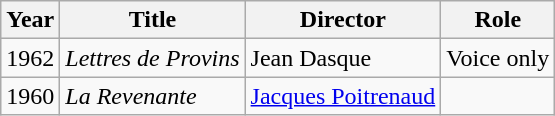<table class="wikitable">
<tr>
<th>Year</th>
<th>Title</th>
<th>Director</th>
<th>Role</th>
</tr>
<tr>
<td>1962</td>
<td><em>Lettres de Provins</em></td>
<td>Jean Dasque</td>
<td>Voice only</td>
</tr>
<tr>
<td>1960</td>
<td><em>La Revenante</em></td>
<td><a href='#'>Jacques Poitrenaud</a></td>
<td></td>
</tr>
</table>
